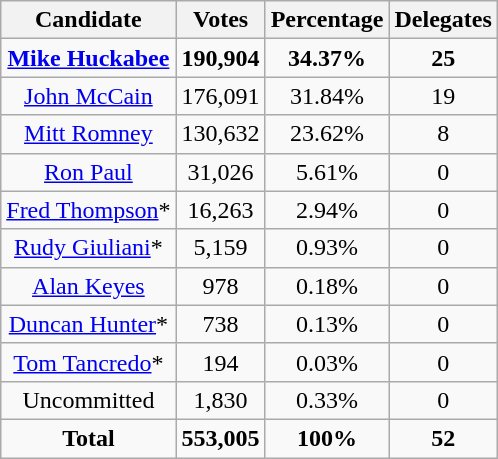<table class="wikitable" style="text-align:center;">
<tr>
<th>Candidate</th>
<th>Votes</th>
<th>Percentage</th>
<th>Delegates</th>
</tr>
<tr>
<td><strong><a href='#'>Mike Huckabee</a></strong></td>
<td><strong>190,904</strong></td>
<td><strong>34.37%</strong></td>
<td><strong>25</strong></td>
</tr>
<tr>
<td><a href='#'>John McCain</a></td>
<td>176,091</td>
<td>31.84%</td>
<td>19</td>
</tr>
<tr>
<td><a href='#'>Mitt Romney</a></td>
<td>130,632</td>
<td>23.62%</td>
<td>8</td>
</tr>
<tr>
<td><a href='#'>Ron Paul</a></td>
<td>31,026</td>
<td>5.61%</td>
<td>0</td>
</tr>
<tr>
<td><a href='#'>Fred Thompson</a>*</td>
<td>16,263</td>
<td>2.94%</td>
<td>0</td>
</tr>
<tr>
<td><a href='#'>Rudy Giuliani</a>*</td>
<td>5,159</td>
<td>0.93%</td>
<td>0</td>
</tr>
<tr>
<td><a href='#'>Alan Keyes</a></td>
<td>978</td>
<td>0.18%</td>
<td>0</td>
</tr>
<tr>
<td><a href='#'>Duncan Hunter</a>*</td>
<td>738</td>
<td>0.13%</td>
<td>0</td>
</tr>
<tr>
<td><a href='#'>Tom Tancredo</a>*</td>
<td>194</td>
<td>0.03%</td>
<td>0</td>
</tr>
<tr>
<td>Uncommitted</td>
<td>1,830</td>
<td>0.33%</td>
<td>0</td>
</tr>
<tr>
<td><strong>Total</strong></td>
<td><strong>553,005</strong></td>
<td><strong>100%</strong></td>
<td><strong>52</strong></td>
</tr>
</table>
